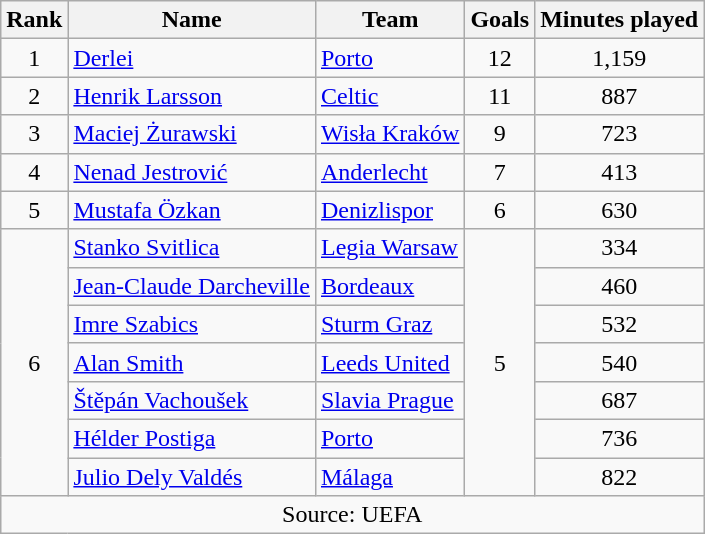<table class="wikitable" style="text-align:center">
<tr>
<th>Rank</th>
<th>Name</th>
<th>Team</th>
<th>Goals</th>
<th>Minutes played</th>
</tr>
<tr>
<td>1</td>
<td align="left"> <a href='#'>Derlei</a></td>
<td align="left"> <a href='#'>Porto</a></td>
<td>12</td>
<td>1,159</td>
</tr>
<tr>
<td>2</td>
<td align="left"> <a href='#'>Henrik Larsson</a></td>
<td align="left"> <a href='#'>Celtic</a></td>
<td>11</td>
<td>887</td>
</tr>
<tr>
<td>3</td>
<td align="left"> <a href='#'>Maciej Żurawski</a></td>
<td align="left"> <a href='#'>Wisła Kraków</a></td>
<td>9</td>
<td>723</td>
</tr>
<tr>
<td>4</td>
<td align="left"> <a href='#'>Nenad Jestrović</a></td>
<td align="left"> <a href='#'>Anderlecht</a></td>
<td>7</td>
<td>413</td>
</tr>
<tr>
<td>5</td>
<td align="left"> <a href='#'>Mustafa Özkan</a></td>
<td align="left"> <a href='#'>Denizlispor</a></td>
<td>6</td>
<td>630</td>
</tr>
<tr>
<td rowspan="7">6</td>
<td align="left"> <a href='#'>Stanko Svitlica</a></td>
<td align="left"> <a href='#'>Legia Warsaw</a></td>
<td rowspan="7">5</td>
<td>334</td>
</tr>
<tr>
<td align="left"> <a href='#'>Jean-Claude Darcheville</a></td>
<td align="left"> <a href='#'>Bordeaux</a></td>
<td>460</td>
</tr>
<tr>
<td align="left"> <a href='#'>Imre Szabics</a></td>
<td align="left"> <a href='#'>Sturm Graz</a></td>
<td>532</td>
</tr>
<tr>
<td align="left"> <a href='#'>Alan Smith</a></td>
<td align="left"> <a href='#'>Leeds United</a></td>
<td>540</td>
</tr>
<tr>
<td align="left"> <a href='#'>Štěpán Vachoušek</a></td>
<td align="left"> <a href='#'>Slavia Prague</a></td>
<td>687</td>
</tr>
<tr>
<td align="left"> <a href='#'>Hélder Postiga</a></td>
<td align="left"> <a href='#'>Porto</a></td>
<td>736</td>
</tr>
<tr>
<td align="left"> <a href='#'>Julio Dely Valdés</a></td>
<td align="left"> <a href='#'>Málaga</a></td>
<td>822</td>
</tr>
<tr>
<td colspan="5">Source: UEFA</td>
</tr>
</table>
